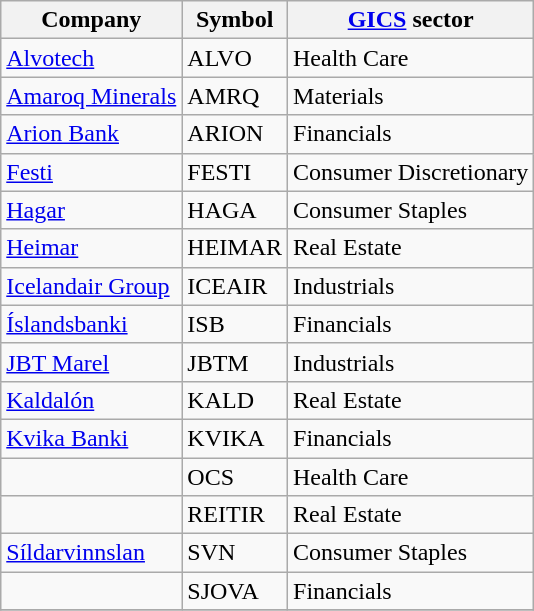<table class="wikitable sortable" cellpadding=2 cellspacing=2>
<tr>
<th>Company</th>
<th>Symbol</th>
<th><a href='#'>GICS</a> sector</th>
</tr>
<tr>
<td><a href='#'>Alvotech</a></td>
<td>ALVO</td>
<td>Health Care</td>
</tr>
<tr>
<td><a href='#'>Amaroq Minerals</a></td>
<td>AMRQ</td>
<td>Materials</td>
</tr>
<tr>
<td><a href='#'>Arion Bank</a></td>
<td>ARION</td>
<td>Financials</td>
</tr>
<tr>
<td><a href='#'>Festi</a></td>
<td>FESTI</td>
<td>Consumer Discretionary</td>
</tr>
<tr>
<td><a href='#'>Hagar</a></td>
<td>HAGA</td>
<td>Consumer Staples</td>
</tr>
<tr>
<td><a href='#'>Heimar</a></td>
<td>HEIMAR</td>
<td>Real Estate</td>
</tr>
<tr>
<td><a href='#'>Icelandair Group</a></td>
<td>ICEAIR</td>
<td>Industrials</td>
</tr>
<tr>
<td><a href='#'>Íslandsbanki</a></td>
<td>ISB</td>
<td>Financials</td>
</tr>
<tr>
<td><a href='#'>JBT Marel</a></td>
<td>JBTM</td>
<td>Industrials</td>
</tr>
<tr>
<td><a href='#'>Kaldalón</a></td>
<td>KALD</td>
<td>Real Estate</td>
</tr>
<tr>
<td><a href='#'>Kvika Banki</a></td>
<td>KVIKA</td>
<td>Financials</td>
</tr>
<tr>
<td></td>
<td>OCS</td>
<td>Health Care</td>
</tr>
<tr>
<td></td>
<td>REITIR</td>
<td>Real Estate</td>
</tr>
<tr>
<td><a href='#'>Síldarvinnslan</a></td>
<td>SVN</td>
<td>Consumer Staples</td>
</tr>
<tr>
<td></td>
<td>SJOVA</td>
<td>Financials</td>
</tr>
<tr>
</tr>
</table>
